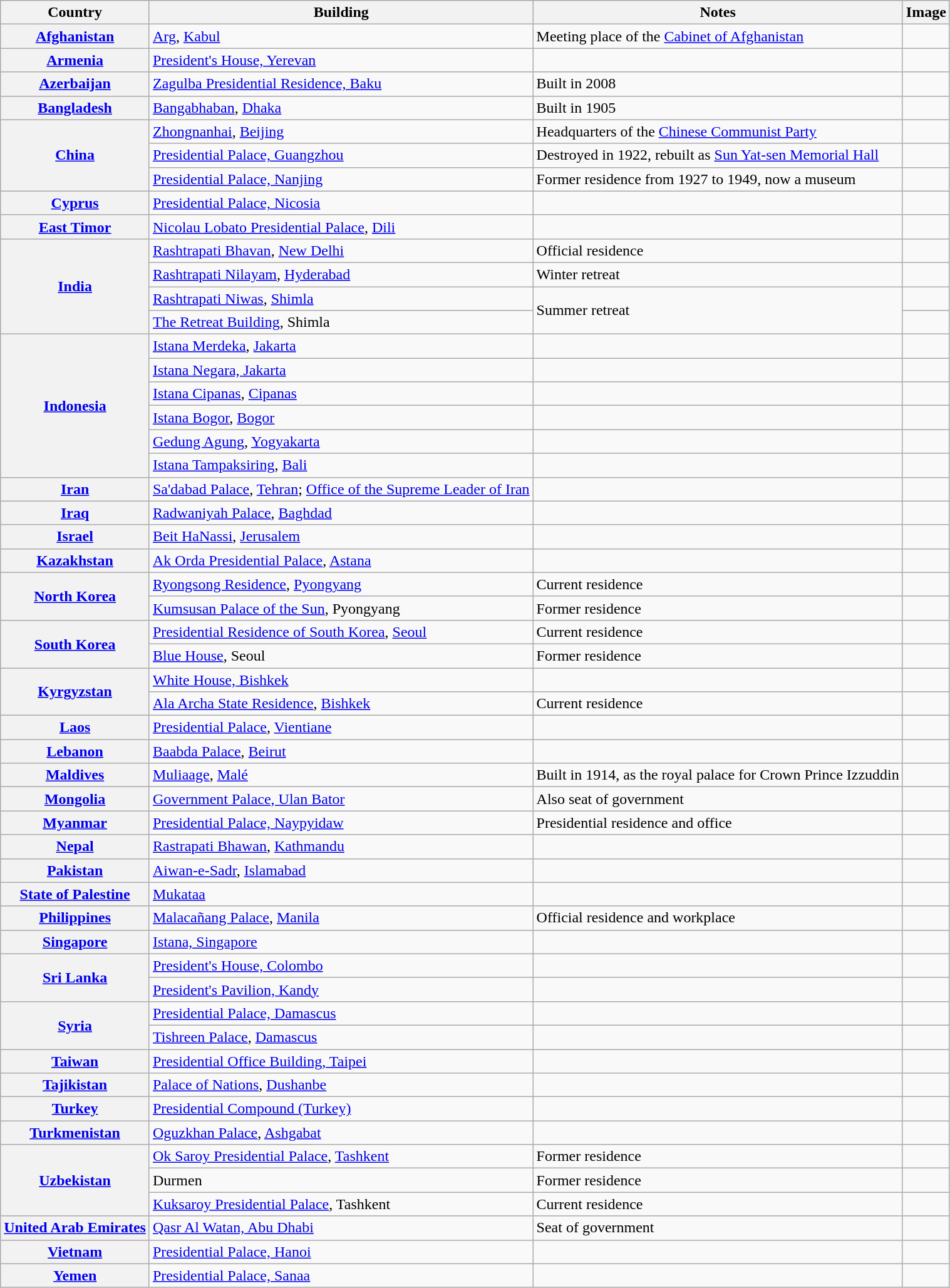<table class="wikitable sortable plainrowheaders">
<tr>
<th scope="col">Country</th>
<th scope="col">Building</th>
<th scope="col">Notes</th>
<th scope="col">Image</th>
</tr>
<tr>
<th scope="row"><a href='#'>Afghanistan</a></th>
<td><a href='#'>Arg</a>, <a href='#'>Kabul</a></td>
<td>Meeting place of the <a href='#'>Cabinet of Afghanistan</a></td>
<td></td>
</tr>
<tr>
<th scope="row"><a href='#'>Armenia</a></th>
<td><a href='#'>President's House, Yerevan</a></td>
<td></td>
<td></td>
</tr>
<tr>
<th scope="row"><a href='#'>Azerbaijan</a></th>
<td><a href='#'>Zagulba Presidential Residence, Baku</a></td>
<td>Built in 2008</td>
<td></td>
</tr>
<tr>
<th scope="row"><a href='#'>Bangladesh</a></th>
<td><a href='#'>Bangabhaban</a>, <a href='#'>Dhaka</a></td>
<td>Built in 1905</td>
<td></td>
</tr>
<tr>
<th scope="row" rowspan="3"><a href='#'>China</a></th>
<td><a href='#'>Zhongnanhai</a>, <a href='#'>Beijing</a></td>
<td>Headquarters of the <a href='#'>Chinese Communist Party</a></td>
<td></td>
</tr>
<tr>
<td><a href='#'>Presidential Palace, Guangzhou</a></td>
<td>Destroyed in 1922, rebuilt as <a href='#'>Sun Yat-sen Memorial Hall</a></td>
<td></td>
</tr>
<tr>
<td><a href='#'>Presidential Palace, Nanjing</a></td>
<td>Former residence from 1927 to 1949, now a museum</td>
<td></td>
</tr>
<tr>
<th scope="row"><a href='#'>Cyprus</a></th>
<td><a href='#'>Presidential Palace, Nicosia</a></td>
<td></td>
<td></td>
</tr>
<tr>
<th scope="row"><a href='#'>East Timor</a></th>
<td><a href='#'>Nicolau Lobato Presidential Palace</a>, <a href='#'>Dili</a></td>
<td></td>
<td></td>
</tr>
<tr>
<th scope="row" rowspan="4"><a href='#'>India</a></th>
<td><a href='#'>Rashtrapati Bhavan</a>, <a href='#'>New Delhi</a></td>
<td>Official residence</td>
<td></td>
</tr>
<tr>
<td><a href='#'>Rashtrapati Nilayam</a>, <a href='#'>Hyderabad</a></td>
<td>Winter retreat</td>
<td></td>
</tr>
<tr>
<td><a href='#'>Rashtrapati Niwas</a>, <a href='#'>Shimla</a></td>
<td rowspan="2">Summer retreat</td>
<td></td>
</tr>
<tr>
<td><a href='#'>The Retreat Building</a>, Shimla</td>
<td></td>
</tr>
<tr>
<th scope="row" rowspan="6"><a href='#'>Indonesia</a></th>
<td><a href='#'>Istana Merdeka</a>, <a href='#'>Jakarta</a></td>
<td></td>
<td></td>
</tr>
<tr>
<td><a href='#'>Istana Negara, Jakarta</a></td>
<td></td>
<td></td>
</tr>
<tr>
<td><a href='#'>Istana Cipanas</a>, <a href='#'>Cipanas</a></td>
<td></td>
<td></td>
</tr>
<tr>
<td><a href='#'>Istana Bogor</a>, <a href='#'>Bogor</a></td>
<td></td>
<td></td>
</tr>
<tr>
<td><a href='#'>Gedung Agung</a>, <a href='#'>Yogyakarta</a></td>
<td></td>
<td></td>
</tr>
<tr>
<td><a href='#'>Istana Tampaksiring</a>, <a href='#'>Bali</a></td>
<td></td>
<td></td>
</tr>
<tr>
<th scope="row"><a href='#'>Iran</a></th>
<td><a href='#'>Sa'dabad Palace</a>, <a href='#'>Tehran</a>; <a href='#'>Office of the Supreme Leader of Iran</a></td>
<td></td>
<td></td>
</tr>
<tr>
<th scope="row"><a href='#'>Iraq</a></th>
<td><a href='#'>Radwaniyah Palace</a>, <a href='#'>Baghdad</a></td>
<td></td>
<td></td>
</tr>
<tr>
<th scope="row"><a href='#'>Israel</a></th>
<td><a href='#'>Beit HaNassi</a>, <a href='#'>Jerusalem</a></td>
<td></td>
<td></td>
</tr>
<tr>
<th scope="row"><a href='#'>Kazakhstan</a></th>
<td><a href='#'>Ak Orda Presidential Palace</a>, <a href='#'>Astana</a></td>
<td></td>
<td></td>
</tr>
<tr>
<th scope="row" rowspan="2"><a href='#'>North Korea</a></th>
<td><a href='#'>Ryongsong Residence</a>, <a href='#'>Pyongyang</a></td>
<td>Current residence</td>
<td></td>
</tr>
<tr>
<td><a href='#'>Kumsusan Palace of the Sun</a>, Pyongyang</td>
<td>Former residence</td>
<td></td>
</tr>
<tr>
<th scope="row" rowspan="2"><a href='#'>South Korea</a></th>
<td><a href='#'>Presidential Residence of South Korea</a>, <a href='#'>Seoul</a></td>
<td>Current residence</td>
<td></td>
</tr>
<tr>
<td><a href='#'>Blue House</a>, Seoul</td>
<td>Former residence</td>
<td></td>
</tr>
<tr>
<th scope="row" rowspan="2"><a href='#'>Kyrgyzstan</a></th>
<td><a href='#'>White House, Bishkek</a></td>
<td></td>
</tr>
<tr>
<td><a href='#'>Ala Archa State Residence</a>, <a href='#'>Bishkek</a></td>
<td>Current residence</td>
<td></td>
</tr>
<tr>
<th scope="row"><a href='#'>Laos</a></th>
<td><a href='#'>Presidential Palace</a>, <a href='#'>Vientiane</a></td>
<td></td>
<td></td>
</tr>
<tr>
<th scope="row"><a href='#'>Lebanon</a></th>
<td><a href='#'>Baabda Palace</a>, <a href='#'>Beirut</a></td>
<td></td>
<td></td>
</tr>
<tr>
<th scope="row"><a href='#'>Maldives</a></th>
<td><a href='#'>Muliaage</a>, <a href='#'>Malé</a></td>
<td>Built in 1914, as the royal palace for Crown Prince Izzuddin</td>
<td></td>
</tr>
<tr>
<th scope="row"><a href='#'>Mongolia</a></th>
<td><a href='#'>Government Palace, Ulan Bator</a></td>
<td>Also seat of government</td>
<td></td>
</tr>
<tr>
<th scope="row"><a href='#'>Myanmar</a></th>
<td><a href='#'>Presidential Palace, Naypyidaw</a></td>
<td>Presidential residence and office</td>
<td></td>
</tr>
<tr>
<th scope="row"><a href='#'>Nepal</a></th>
<td><a href='#'>Rastrapati Bhawan</a>, <a href='#'>Kathmandu</a></td>
<td></td>
<td></td>
</tr>
<tr>
<th scope="row"><a href='#'>Pakistan</a></th>
<td><a href='#'>Aiwan-e-Sadr</a>, <a href='#'>Islamabad</a></td>
<td></td>
<td></td>
</tr>
<tr>
<th scope="row"><a href='#'>State of Palestine</a></th>
<td><a href='#'>Mukataa</a></td>
<td></td>
<td></td>
</tr>
<tr>
<th scope="row"><a href='#'>Philippines</a></th>
<td><a href='#'>Malacañang Palace</a>, <a href='#'>Manila</a></td>
<td>Official residence and workplace</td>
<td></td>
</tr>
<tr>
<th scope="row"><a href='#'>Singapore</a></th>
<td><a href='#'>Istana, Singapore</a></td>
<td></td>
<td></td>
</tr>
<tr>
<th scope="row" rowspan="2"><a href='#'>Sri Lanka</a></th>
<td><a href='#'>President's House, Colombo</a></td>
<td></td>
<td></td>
</tr>
<tr>
<td><a href='#'>President's Pavilion, Kandy</a></td>
<td></td>
<td></td>
</tr>
<tr>
<th scope="row" rowspan="2"><a href='#'>Syria</a></th>
<td><a href='#'>Presidential Palace, Damascus</a></td>
<td></td>
<td></td>
</tr>
<tr>
<td><a href='#'>Tishreen Palace</a>, <a href='#'>Damascus</a></td>
<td></td>
<td></td>
</tr>
<tr>
<th scope="row"><a href='#'>Taiwan</a></th>
<td><a href='#'>Presidential Office Building, Taipei</a></td>
<td></td>
<td></td>
</tr>
<tr>
<th scope="row"><a href='#'>Tajikistan</a></th>
<td><a href='#'>Palace of Nations</a>, <a href='#'>Dushanbe</a></td>
<td></td>
<td></td>
</tr>
<tr>
<th scope="row"><a href='#'>Turkey</a></th>
<td><a href='#'>Presidential Compound (Turkey)</a></td>
<td></td>
<td></td>
</tr>
<tr>
<th scope="row"><a href='#'>Turkmenistan</a></th>
<td><a href='#'>Oguzkhan Palace</a>, <a href='#'>Ashgabat</a></td>
<td></td>
<td></td>
</tr>
<tr>
<th scope="row" rowspan="3"><a href='#'>Uzbekistan</a></th>
<td><a href='#'>Ok Saroy Presidential Palace</a>, <a href='#'>Tashkent</a></td>
<td>Former residence</td>
<td></td>
</tr>
<tr>
<td>Durmen</td>
<td>Former residence</td>
<td></td>
</tr>
<tr>
<td><a href='#'>Kuksaroy Presidential Palace</a>, Tashkent</td>
<td>Current residence</td>
<td></td>
</tr>
<tr>
<th scope="row"><a href='#'>United Arab Emirates</a></th>
<td><a href='#'>Qasr Al Watan, Abu Dhabi</a></td>
<td>Seat of government</td>
<td></td>
</tr>
<tr>
<th scope="row"><a href='#'>Vietnam</a></th>
<td><a href='#'>Presidential Palace, Hanoi</a></td>
<td></td>
<td></td>
</tr>
<tr>
<th scope="row"><a href='#'>Yemen</a></th>
<td><a href='#'>Presidential Palace, Sanaa</a></td>
<td></td>
<td></td>
</tr>
</table>
